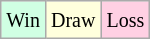<table class="wikitable">
<tr>
<td style="background: #d0ffe3;"><small>Win</small></td>
<td style="background: #ffffdd;"><small>Draw</small></td>
<td style="background: #ffd0e3;"><small>Loss</small></td>
</tr>
</table>
